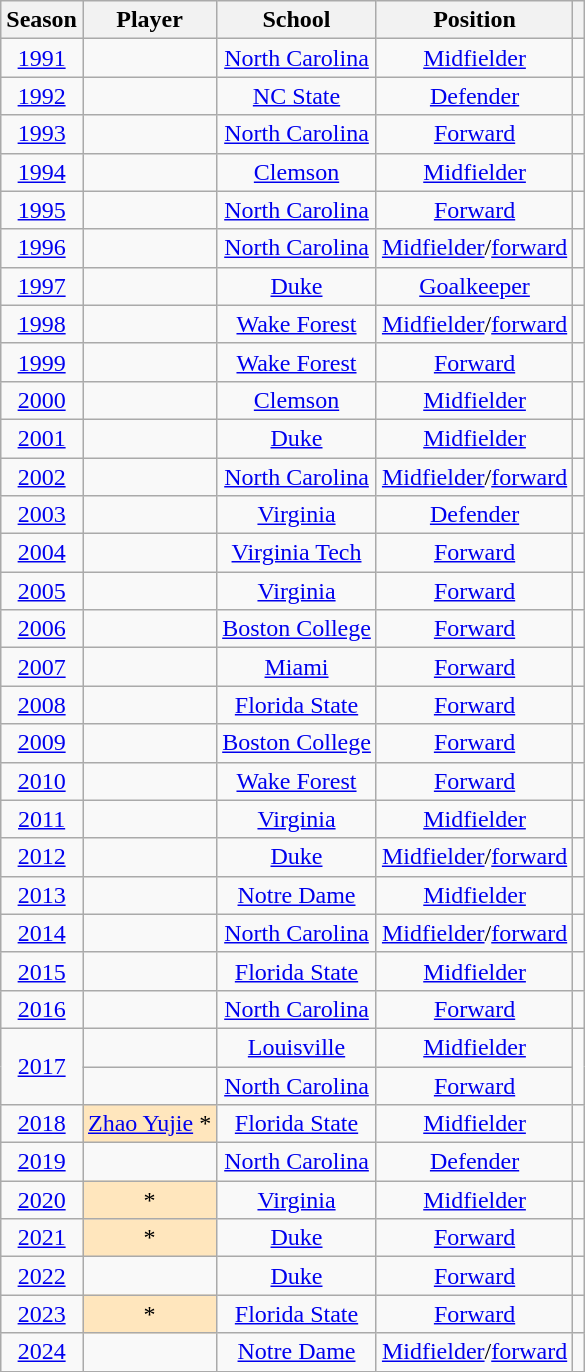<table class="wikitable sortable" style="text-align: center;">
<tr>
<th>Season</th>
<th>Player</th>
<th>School</th>
<th>Position</th>
<th class="unsortable"></th>
</tr>
<tr>
<td><a href='#'>1991</a></td>
<td></td>
<td><a href='#'>North Carolina</a></td>
<td><a href='#'>Midfielder</a></td>
<td></td>
</tr>
<tr>
<td><a href='#'>1992</a></td>
<td></td>
<td><a href='#'>NC State</a></td>
<td><a href='#'>Defender</a></td>
<td></td>
</tr>
<tr>
<td><a href='#'>1993</a></td>
<td></td>
<td><a href='#'>North Carolina</a></td>
<td><a href='#'>Forward</a></td>
<td></td>
</tr>
<tr>
<td><a href='#'>1994</a></td>
<td></td>
<td><a href='#'>Clemson</a></td>
<td><a href='#'>Midfielder</a></td>
<td></td>
</tr>
<tr>
<td><a href='#'>1995</a></td>
<td></td>
<td><a href='#'>North Carolina</a></td>
<td><a href='#'>Forward</a></td>
<td></td>
</tr>
<tr>
<td><a href='#'>1996</a></td>
<td></td>
<td><a href='#'>North Carolina</a></td>
<td><a href='#'>Midfielder</a>/<a href='#'>forward</a></td>
<td></td>
</tr>
<tr>
<td><a href='#'>1997</a></td>
<td></td>
<td><a href='#'>Duke</a></td>
<td><a href='#'>Goalkeeper</a></td>
<td></td>
</tr>
<tr>
<td><a href='#'>1998</a></td>
<td></td>
<td><a href='#'>Wake Forest</a></td>
<td><a href='#'>Midfielder</a>/<a href='#'>forward</a></td>
<td></td>
</tr>
<tr>
<td><a href='#'>1999</a></td>
<td></td>
<td><a href='#'>Wake Forest</a></td>
<td><a href='#'>Forward</a></td>
<td></td>
</tr>
<tr>
<td><a href='#'>2000</a></td>
<td></td>
<td><a href='#'>Clemson</a></td>
<td><a href='#'>Midfielder</a></td>
<td></td>
</tr>
<tr>
<td><a href='#'>2001</a></td>
<td></td>
<td><a href='#'>Duke</a></td>
<td><a href='#'>Midfielder</a></td>
<td></td>
</tr>
<tr>
<td><a href='#'>2002</a></td>
<td></td>
<td><a href='#'>North Carolina</a></td>
<td><a href='#'>Midfielder</a>/<a href='#'>forward</a></td>
<td></td>
</tr>
<tr>
<td><a href='#'>2003</a></td>
<td></td>
<td><a href='#'>Virginia</a></td>
<td><a href='#'>Defender</a></td>
<td></td>
</tr>
<tr>
<td><a href='#'>2004</a></td>
<td></td>
<td><a href='#'>Virginia Tech</a></td>
<td><a href='#'>Forward</a></td>
<td></td>
</tr>
<tr>
<td><a href='#'>2005</a></td>
<td></td>
<td><a href='#'>Virginia</a></td>
<td><a href='#'>Forward</a></td>
<td></td>
</tr>
<tr>
<td><a href='#'>2006</a></td>
<td></td>
<td><a href='#'>Boston College</a></td>
<td><a href='#'>Forward</a></td>
<td></td>
</tr>
<tr>
<td><a href='#'>2007</a></td>
<td></td>
<td><a href='#'>Miami</a></td>
<td><a href='#'>Forward</a></td>
<td></td>
</tr>
<tr>
<td><a href='#'>2008</a></td>
<td></td>
<td><a href='#'>Florida State</a></td>
<td><a href='#'>Forward</a></td>
<td></td>
</tr>
<tr>
<td><a href='#'>2009</a></td>
<td></td>
<td><a href='#'>Boston College</a></td>
<td><a href='#'>Forward</a></td>
<td></td>
</tr>
<tr>
<td><a href='#'>2010</a></td>
<td></td>
<td><a href='#'>Wake Forest</a></td>
<td><a href='#'>Forward</a></td>
<td></td>
</tr>
<tr>
<td><a href='#'>2011</a></td>
<td></td>
<td><a href='#'>Virginia</a></td>
<td><a href='#'>Midfielder</a></td>
<td></td>
</tr>
<tr>
<td><a href='#'>2012</a></td>
<td></td>
<td><a href='#'>Duke</a></td>
<td><a href='#'>Midfielder</a>/<a href='#'>forward</a></td>
<td></td>
</tr>
<tr>
<td><a href='#'>2013</a></td>
<td></td>
<td><a href='#'>Notre Dame</a></td>
<td><a href='#'>Midfielder</a></td>
<td></td>
</tr>
<tr>
<td><a href='#'>2014</a></td>
<td></td>
<td><a href='#'>North Carolina</a></td>
<td><a href='#'>Midfielder</a>/<a href='#'>forward</a></td>
<td></td>
</tr>
<tr>
<td><a href='#'>2015</a></td>
<td></td>
<td><a href='#'>Florida State</a></td>
<td><a href='#'>Midfielder</a></td>
<td></td>
</tr>
<tr>
<td><a href='#'>2016</a></td>
<td></td>
<td><a href='#'>North Carolina</a></td>
<td><a href='#'>Forward</a></td>
<td></td>
</tr>
<tr>
<td rowspan=2><a href='#'>2017</a></td>
<td></td>
<td><a href='#'>Louisville</a></td>
<td><a href='#'>Midfielder</a></td>
<td rowspan=2></td>
</tr>
<tr>
<td></td>
<td><a href='#'>North Carolina</a></td>
<td><a href='#'>Forward</a></td>
</tr>
<tr>
<td><a href='#'>2018</a></td>
<td style="background-color:#FFE6BD"><a href='#'>Zhao Yujie</a> *</td>
<td><a href='#'>Florida State</a></td>
<td><a href='#'>Midfielder</a></td>
<td></td>
</tr>
<tr>
<td><a href='#'>2019</a></td>
<td></td>
<td><a href='#'>North Carolina</a></td>
<td><a href='#'>Defender</a></td>
<td></td>
</tr>
<tr>
<td><a href='#'>2020</a></td>
<td style="background-color:#FFE6BD"> *</td>
<td><a href='#'>Virginia</a></td>
<td><a href='#'>Midfielder</a></td>
<td></td>
</tr>
<tr>
<td><a href='#'>2021</a></td>
<td style="background-color:#FFE6BD"> *</td>
<td><a href='#'>Duke</a></td>
<td><a href='#'>Forward</a></td>
<td></td>
</tr>
<tr>
<td><a href='#'>2022</a></td>
<td></td>
<td><a href='#'>Duke</a></td>
<td><a href='#'>Forward</a></td>
<td></td>
</tr>
<tr>
<td><a href='#'>2023</a></td>
<td style="background-color:#FFE6BD"> *</td>
<td><a href='#'>Florida State</a></td>
<td><a href='#'>Forward</a></td>
<td></td>
</tr>
<tr>
<td><a href='#'>2024</a></td>
<td></td>
<td><a href='#'>Notre Dame</a></td>
<td><a href='#'>Midfielder</a>/<a href='#'>forward</a></td>
<td></td>
</tr>
<tr>
</tr>
</table>
